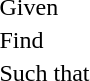<table>
<tr>
<td>Given</td>
<td colspan="2"></td>
</tr>
<tr>
<td>Find</td>
<td colspan="2"></td>
</tr>
<tr>
<td>Such that</td>
</tr>
<tr>
<td></td>
<td></td>
<td></td>
</tr>
<tr>
<td></td>
<td></td>
<td></td>
</tr>
<tr>
<td></td>
<td></td>
<td></td>
</tr>
<tr>
<td></td>
<td></td>
<td></td>
</tr>
</table>
